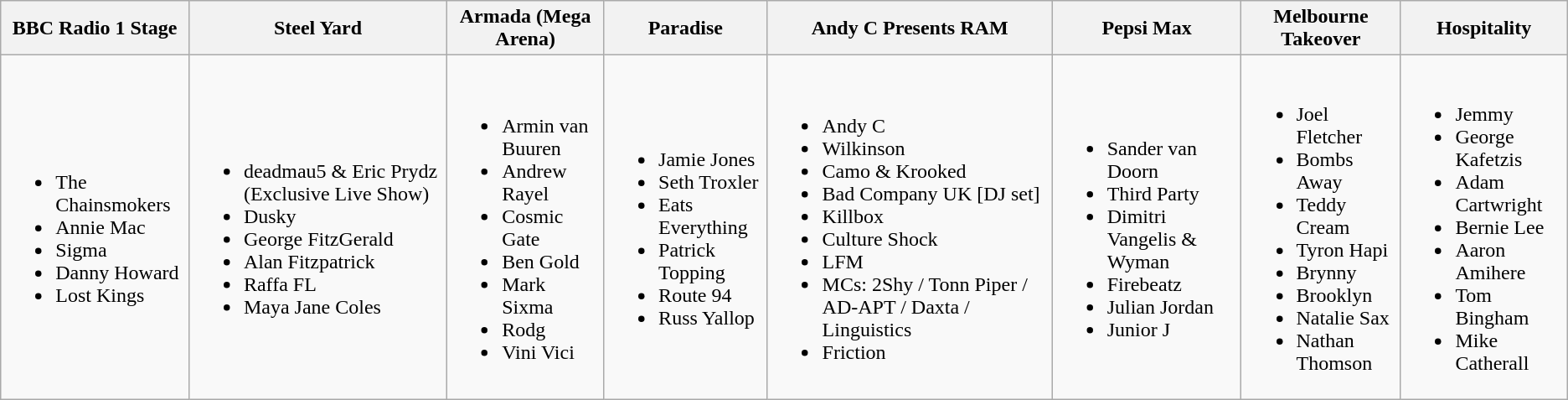<table class="wikitable">
<tr>
<th>BBC Radio 1 Stage</th>
<th>Steel Yard</th>
<th>Armada (Mega Arena)</th>
<th>Paradise</th>
<th>Andy C Presents RAM</th>
<th>Pepsi Max</th>
<th>Melbourne Takeover</th>
<th>Hospitality</th>
</tr>
<tr>
<td><br><ul><li>The Chainsmokers</li><li>Annie Mac</li><li>Sigma</li><li>Danny Howard</li><li>Lost Kings</li></ul></td>
<td><br><ul><li>deadmau5 & Eric Prydz (Exclusive Live Show)</li><li>Dusky</li><li>George FitzGerald</li><li>Alan Fitzpatrick</li><li>Raffa FL</li><li>Maya Jane Coles</li></ul></td>
<td><br><ul><li>Armin van Buuren</li><li>Andrew Rayel</li><li>Cosmic Gate</li><li>Ben Gold</li><li>Mark Sixma</li><li>Rodg</li><li>Vini Vici</li></ul></td>
<td><br><ul><li>Jamie Jones</li><li>Seth Troxler</li><li>Eats Everything</li><li>Patrick Topping</li><li>Route 94</li><li>Russ Yallop</li></ul></td>
<td><br><ul><li>Andy C</li><li>Wilkinson</li><li>Camo & Krooked</li><li>Bad Company UK [DJ set]</li><li>Killbox</li><li>Culture Shock</li><li>LFM</li><li>MCs: 2Shy / Tonn Piper / AD-APT / Daxta / Linguistics</li><li>Friction</li></ul></td>
<td><br><ul><li>Sander van Doorn</li><li>Third Party</li><li>Dimitri Vangelis & Wyman</li><li>Firebeatz</li><li>Julian Jordan</li><li>Junior J</li></ul></td>
<td><br><ul><li>Joel Fletcher</li><li>Bombs Away</li><li>Teddy Cream</li><li>Tyron Hapi</li><li>Brynny</li><li>Brooklyn</li><li>Natalie Sax</li><li>Nathan Thomson</li></ul></td>
<td><br><ul><li>Jemmy</li><li>George Kafetzis</li><li>Adam Cartwright</li><li>Bernie Lee</li><li>Aaron Amihere</li><li>Tom Bingham</li><li>Mike Catherall</li></ul></td>
</tr>
</table>
